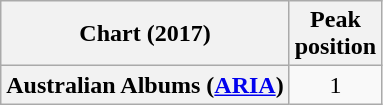<table class="wikitable sortable plainrowheaders" style="text-align:center">
<tr>
<th scope="col">Chart (2017)</th>
<th scope="col">Peak<br>position</th>
</tr>
<tr>
<th scope="row">Australian Albums (<a href='#'>ARIA</a>)</th>
<td>1</td>
</tr>
</table>
